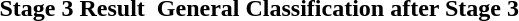<table>
<tr>
<td><strong>Stage 3 Result</strong><br>










</td>
<td></td>
<td><strong>General Classification after Stage 3</strong><br>










</td>
</tr>
</table>
